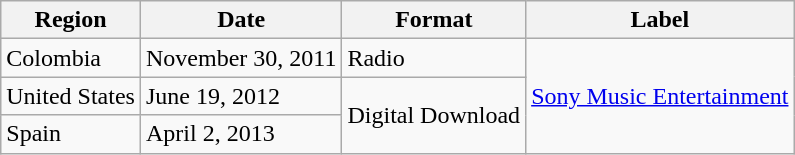<table class=wikitable>
<tr>
<th>Region</th>
<th>Date</th>
<th>Format</th>
<th>Label</th>
</tr>
<tr>
<td>Colombia</td>
<td rowspan="1">November 30, 2011</td>
<td rowspan="1">Radio</td>
<td rowspan="3"><a href='#'>Sony Music Entertainment</a></td>
</tr>
<tr>
<td>United States</td>
<td rowspan="1">June 19, 2012</td>
<td rowspan="2">Digital Download</td>
</tr>
<tr>
<td>Spain</td>
<td rowspan="1">April 2, 2013</td>
</tr>
</table>
